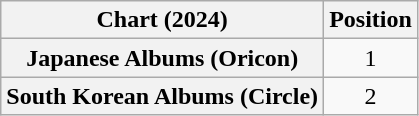<table class="wikitable sortable plainrowheaders" style="text-align:center">
<tr>
<th scope="col">Chart (2024)</th>
<th scope="col">Position</th>
</tr>
<tr>
<th scope="row">Japanese Albums (Oricon)</th>
<td>1</td>
</tr>
<tr>
<th scope="row">South Korean Albums (Circle)</th>
<td>2</td>
</tr>
</table>
